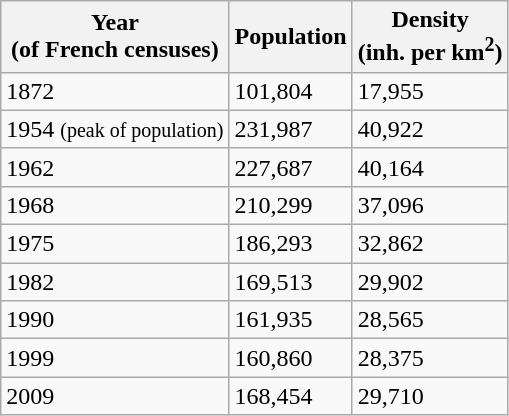<table class="wikitable">
<tr>
<th>Year<br>(of French censuses)</th>
<th>Population</th>
<th>Density<br>(inh. per km<sup>2</sup>)</th>
</tr>
<tr>
<td>1872</td>
<td>101,804</td>
<td>17,955</td>
</tr>
<tr>
<td>1954 <small>(peak of population)</small></td>
<td>231,987</td>
<td>40,922</td>
</tr>
<tr>
<td>1962</td>
<td>227,687</td>
<td>40,164</td>
</tr>
<tr>
<td>1968</td>
<td>210,299</td>
<td>37,096</td>
</tr>
<tr>
<td>1975</td>
<td>186,293</td>
<td>32,862</td>
</tr>
<tr>
<td>1982</td>
<td>169,513</td>
<td>29,902</td>
</tr>
<tr>
<td>1990</td>
<td>161,935</td>
<td>28,565</td>
</tr>
<tr>
<td>1999</td>
<td>160,860</td>
<td>28,375</td>
</tr>
<tr>
<td>2009</td>
<td>168,454</td>
<td>29,710</td>
</tr>
</table>
